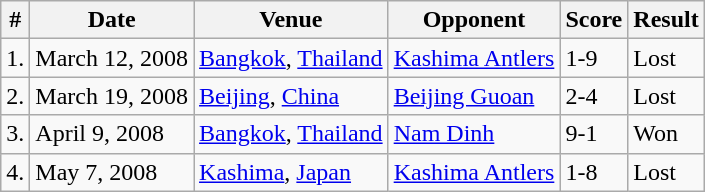<table class="wikitable">
<tr>
<th>#</th>
<th>Date</th>
<th>Venue</th>
<th>Opponent</th>
<th>Score</th>
<th>Result</th>
</tr>
<tr>
<td>1.</td>
<td>March 12, 2008</td>
<td><a href='#'>Bangkok</a>, <a href='#'>Thailand</a></td>
<td><a href='#'>Kashima Antlers</a></td>
<td>1-9</td>
<td>Lost </td>
</tr>
<tr>
<td>2.</td>
<td>March 19, 2008</td>
<td><a href='#'>Beijing</a>, <a href='#'>China</a></td>
<td><a href='#'>Beijing Guoan</a></td>
<td>2-4</td>
<td>Lost </td>
</tr>
<tr>
<td>3.</td>
<td>April 9, 2008</td>
<td><a href='#'>Bangkok</a>, <a href='#'>Thailand</a></td>
<td><a href='#'>Nam Dinh</a></td>
<td>9-1</td>
<td>Won </td>
</tr>
<tr>
<td>4.</td>
<td>May 7, 2008</td>
<td><a href='#'>Kashima</a>, <a href='#'>Japan</a></td>
<td><a href='#'>Kashima Antlers</a></td>
<td>1-8</td>
<td>Lost </td>
</tr>
</table>
